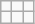<table class="wikitable">
<tr>
<td></td>
<td></td>
<td></td>
</tr>
<tr>
<td></td>
<td></td>
<td></td>
</tr>
</table>
